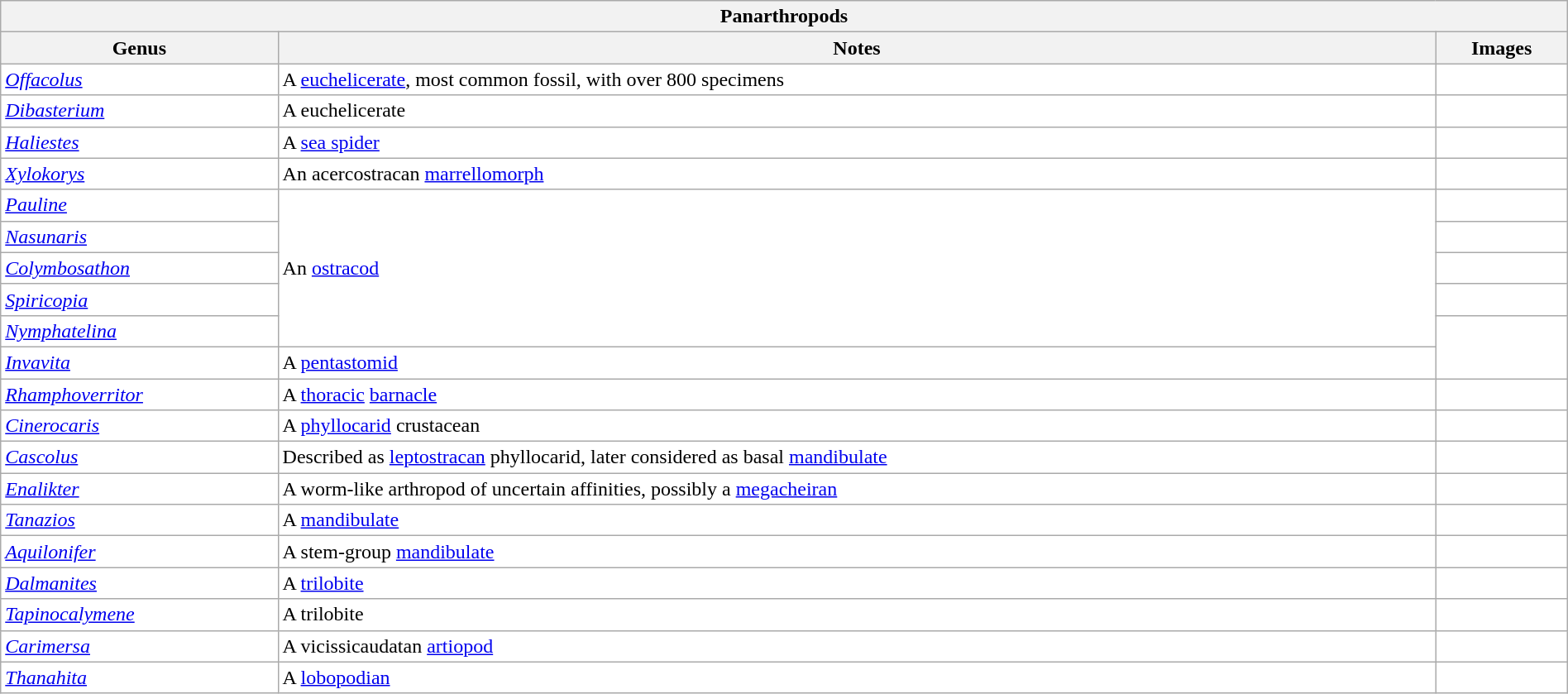<table class="wikitable sortable" style="background:white; width:100%;">
<tr>
<th colspan="4" align="center">Panarthropods</th>
</tr>
<tr>
<th>Genus</th>
<th>Notes</th>
<th>Images</th>
</tr>
<tr>
<td><em><a href='#'>Offacolus</a></em></td>
<td>A <a href='#'>euchelicerate</a>, most common fossil, with over 800 specimens</td>
<td></td>
</tr>
<tr>
<td><em><a href='#'>Dibasterium</a></em></td>
<td>A euchelicerate</td>
<td></td>
</tr>
<tr>
<td><em><a href='#'>Haliestes</a></em></td>
<td>A <a href='#'>sea spider</a></td>
<td></td>
</tr>
<tr>
<td><em><a href='#'>Xylokorys</a></em></td>
<td>An acercostracan <a href='#'>marrellomorph</a></td>
<td></td>
</tr>
<tr>
<td><em><a href='#'>Pauline</a></em></td>
<td rowspan="5">An <a href='#'>ostracod</a></td>
<td></td>
</tr>
<tr>
<td><em><a href='#'>Nasunaris</a></em></td>
<td></td>
</tr>
<tr>
<td><em><a href='#'>Colymbosathon</a></em></td>
<td></td>
</tr>
<tr>
<td><em><a href='#'>Spiricopia</a></em></td>
<td></td>
</tr>
<tr>
<td><em><a href='#'>Nymphatelina</a></em></td>
<td rowspan="2"></td>
</tr>
<tr>
<td><em><a href='#'>Invavita</a></em></td>
<td>A <a href='#'>pentastomid</a></td>
</tr>
<tr>
<td><em><a href='#'>Rhamphoverritor</a></em></td>
<td>A <a href='#'>thoracic</a> <a href='#'>barnacle</a></td>
<td></td>
</tr>
<tr>
<td><em><a href='#'>Cinerocaris</a></em></td>
<td>A <a href='#'>phyllocarid</a> crustacean</td>
<td></td>
</tr>
<tr>
<td><em><a href='#'>Cascolus</a></em></td>
<td>Described as <a href='#'>leptostracan</a> phyllocarid, later considered as basal <a href='#'>mandibulate</a></td>
<td></td>
</tr>
<tr>
<td><em><a href='#'>Enalikter</a></em></td>
<td>A worm-like arthropod of uncertain affinities, possibly a <a href='#'>megacheiran</a></td>
<td></td>
</tr>
<tr>
<td><em><a href='#'>Tanazios</a></em></td>
<td>A <a href='#'>mandibulate</a></td>
<td></td>
</tr>
<tr>
<td><em><a href='#'>Aquilonifer</a></em></td>
<td>A stem-group <a href='#'>mandibulate</a></td>
<td></td>
</tr>
<tr>
<td><em><a href='#'>Dalmanites</a></em></td>
<td>A <a href='#'>trilobite</a></td>
<td></td>
</tr>
<tr>
<td><em><a href='#'>Tapinocalymene</a></em></td>
<td>A trilobite</td>
<td></td>
</tr>
<tr>
<td><em><a href='#'>Carimersa</a></em></td>
<td>A vicissicaudatan <a href='#'>artiopod</a></td>
<td></td>
</tr>
<tr>
<td><em><a href='#'>Thanahita</a></em></td>
<td>A <a href='#'>lobopodian</a></td>
<td></td>
</tr>
</table>
